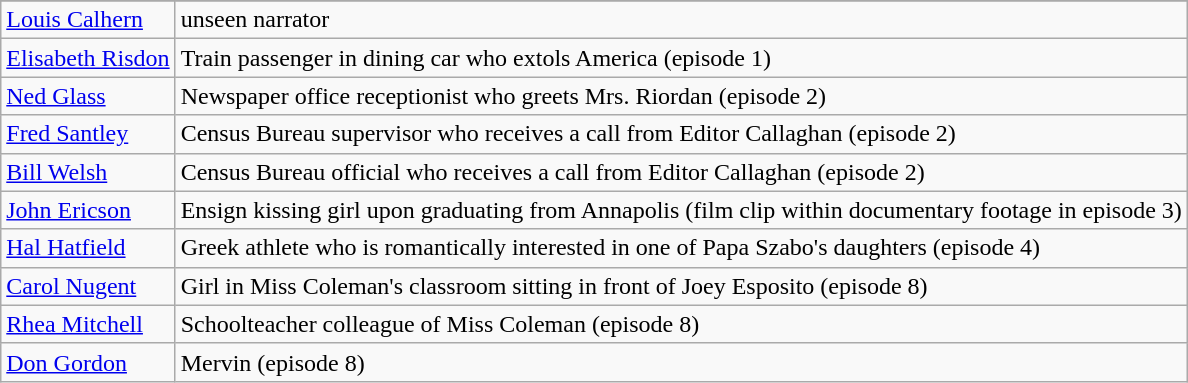<table class=wikitable>
<tr>
</tr>
<tr>
<td><a href='#'>Louis Calhern</a></td>
<td>unseen narrator</td>
</tr>
<tr>
<td><a href='#'>Elisabeth Risdon</a></td>
<td>Train passenger in dining car who extols America (episode 1)</td>
</tr>
<tr>
<td><a href='#'>Ned Glass</a></td>
<td>Newspaper office receptionist who greets Mrs. Riordan (episode 2)</td>
</tr>
<tr>
<td><a href='#'>Fred Santley</a></td>
<td>Census Bureau supervisor who receives a call from Editor Callaghan (episode 2)</td>
</tr>
<tr>
<td><a href='#'>Bill Welsh</a></td>
<td>Census Bureau official who receives a call from Editor Callaghan (episode 2)</td>
</tr>
<tr>
<td><a href='#'>John Ericson</a></td>
<td>Ensign kissing girl upon graduating from Annapolis (film clip within documentary footage in episode 3)</td>
</tr>
<tr>
<td><a href='#'>Hal Hatfield</a></td>
<td>Greek athlete who is romantically interested in one of Papa Szabo's daughters (episode 4)</td>
</tr>
<tr>
<td><a href='#'>Carol Nugent</a></td>
<td>Girl in Miss Coleman's classroom sitting in front of Joey Esposito (episode 8)</td>
</tr>
<tr>
<td><a href='#'>Rhea Mitchell</a></td>
<td>Schoolteacher colleague of Miss Coleman (episode 8)</td>
</tr>
<tr>
<td><a href='#'>Don Gordon</a></td>
<td>Mervin (episode 8)</td>
</tr>
</table>
